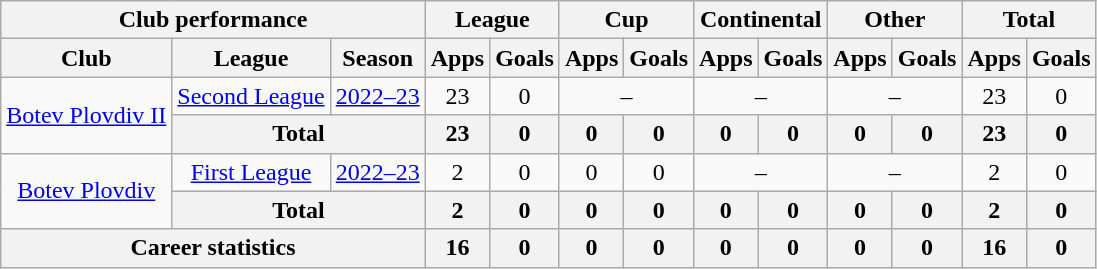<table class="wikitable" style="text-align: center">
<tr>
<th Colspan="3">Club performance</th>
<th Colspan="2">League</th>
<th Colspan="2">Cup</th>
<th Colspan="2">Continental</th>
<th Colspan="2">Other</th>
<th Colspan="3">Total</th>
</tr>
<tr>
<th>Club</th>
<th>League</th>
<th>Season</th>
<th>Apps</th>
<th>Goals</th>
<th>Apps</th>
<th>Goals</th>
<th>Apps</th>
<th>Goals</th>
<th>Apps</th>
<th>Goals</th>
<th>Apps</th>
<th>Goals</th>
</tr>
<tr>
<td rowspan="2" valign="center"><a href='#'>Botev Plovdiv II</a></td>
<td rowspan="1"><a href='#'>Second League</a></td>
<td><a href='#'>2022–23</a></td>
<td>23</td>
<td>0</td>
<td colspan="2">–</td>
<td colspan="2">–</td>
<td colspan="2">–</td>
<td>23</td>
<td>0</td>
</tr>
<tr>
<th colspan=2>Total</th>
<th>23</th>
<th>0</th>
<th>0</th>
<th>0</th>
<th>0</th>
<th>0</th>
<th>0</th>
<th>0</th>
<th>23</th>
<th>0</th>
</tr>
<tr>
<td rowspan="2" valign="center"><a href='#'>Botev Plovdiv</a></td>
<td rowspan="1"><a href='#'>First League</a></td>
<td><a href='#'>2022–23</a></td>
<td>2</td>
<td>0</td>
<td>0</td>
<td>0</td>
<td colspan="2">–</td>
<td colspan="2">–</td>
<td>2</td>
<td>0</td>
</tr>
<tr>
<th colspan=2>Total</th>
<th>2</th>
<th>0</th>
<th>0</th>
<th>0</th>
<th>0</th>
<th>0</th>
<th>0</th>
<th>0</th>
<th>2</th>
<th>0</th>
</tr>
<tr>
<th colspan="3">Career statistics</th>
<th>16</th>
<th>0</th>
<th>0</th>
<th>0</th>
<th>0</th>
<th>0</th>
<th>0</th>
<th>0</th>
<th>16</th>
<th>0</th>
</tr>
</table>
